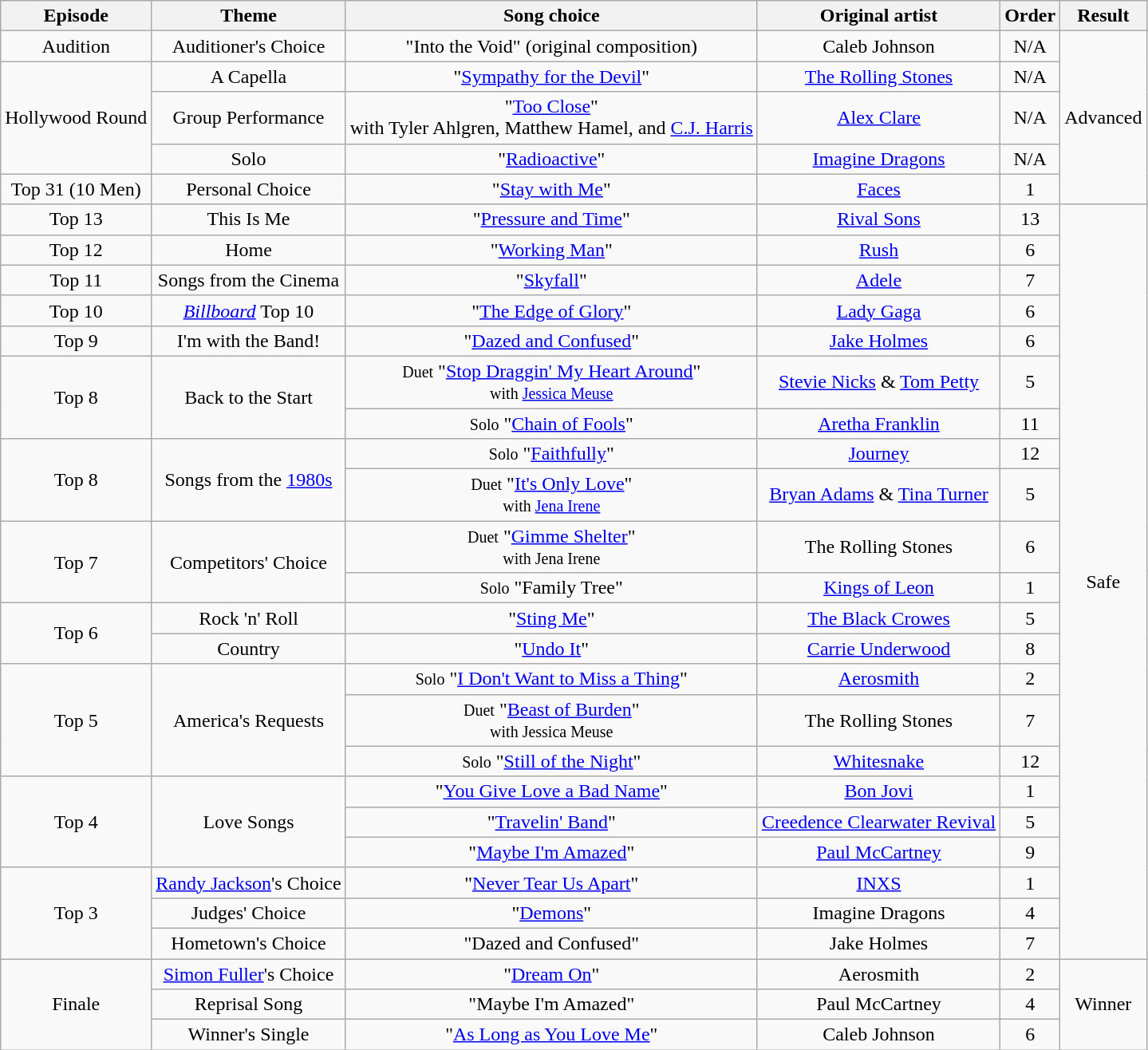<table class="wikitable" style="text-align: center;">
<tr>
<th>Episode</th>
<th>Theme</th>
<th>Song choice</th>
<th>Original artist</th>
<th>Order</th>
<th>Result</th>
</tr>
<tr>
<td>Audition</td>
<td>Auditioner's Choice</td>
<td>"Into the Void" (original composition)</td>
<td>Caleb Johnson</td>
<td>N/A</td>
<td rowspan=5>Advanced</td>
</tr>
<tr>
<td rowspan=3>Hollywood Round</td>
<td>A Capella</td>
<td>"<a href='#'>Sympathy for the Devil</a>"</td>
<td><a href='#'>The Rolling Stones</a></td>
<td>N/A</td>
</tr>
<tr>
<td>Group Performance</td>
<td>"<a href='#'>Too Close</a>"<br>with Tyler Ahlgren, Matthew Hamel, and <a href='#'>C.J. Harris</a></td>
<td><a href='#'>Alex Clare</a></td>
<td>N/A</td>
</tr>
<tr>
<td>Solo</td>
<td>"<a href='#'>Radioactive</a>"</td>
<td><a href='#'>Imagine Dragons</a></td>
<td>N/A</td>
</tr>
<tr>
<td>Top 31 (10 Men)</td>
<td>Personal Choice</td>
<td>"<a href='#'>Stay with Me</a>"</td>
<td><a href='#'>Faces</a></td>
<td>1</td>
</tr>
<tr>
<td>Top 13</td>
<td>This Is Me</td>
<td>"<a href='#'>Pressure and Time</a>"</td>
<td><a href='#'>Rival Sons</a></td>
<td>13</td>
<td rowspan=22>Safe</td>
</tr>
<tr>
<td>Top 12</td>
<td>Home</td>
<td>"<a href='#'>Working Man</a>"</td>
<td><a href='#'>Rush</a></td>
<td>6</td>
</tr>
<tr>
<td>Top 11</td>
<td>Songs from the Cinema</td>
<td>"<a href='#'>Skyfall</a>"</td>
<td><a href='#'>Adele</a></td>
<td>7</td>
</tr>
<tr>
<td>Top 10</td>
<td><em><a href='#'>Billboard</a></em> Top 10</td>
<td>"<a href='#'>The Edge of Glory</a>"</td>
<td><a href='#'>Lady Gaga</a></td>
<td>6</td>
</tr>
<tr>
<td>Top 9</td>
<td>I'm with the Band!</td>
<td>"<a href='#'>Dazed and Confused</a>"</td>
<td><a href='#'>Jake Holmes</a></td>
<td>6</td>
</tr>
<tr>
<td rowspan=2>Top 8</td>
<td rowspan=2>Back to the Start</td>
<td><small>Duet</small> "<a href='#'>Stop Draggin' My Heart Around</a>" <br> <small>with <a href='#'>Jessica Meuse</a></small></td>
<td><a href='#'>Stevie Nicks</a> & <a href='#'>Tom Petty</a></td>
<td>5</td>
</tr>
<tr>
<td><small>Solo</small> "<a href='#'>Chain of Fools</a>"</td>
<td><a href='#'>Aretha Franklin</a></td>
<td>11</td>
</tr>
<tr>
<td rowspan=2>Top 8</td>
<td rowspan=2>Songs from the <a href='#'>1980s</a></td>
<td><small>Solo</small> "<a href='#'>Faithfully</a>"</td>
<td><a href='#'>Journey</a></td>
<td>12</td>
</tr>
<tr>
<td><small>Duet</small> "<a href='#'>It's Only Love</a>" <br> <small>with <a href='#'>Jena Irene</a></small></td>
<td><a href='#'>Bryan Adams</a> & <a href='#'>Tina Turner</a></td>
<td>5</td>
</tr>
<tr>
<td rowspan=2>Top 7</td>
<td rowspan=2>Competitors' Choice</td>
<td><small>Duet</small> "<a href='#'>Gimme Shelter</a>" <br><small>with Jena Irene</small></td>
<td>The Rolling Stones</td>
<td>6</td>
</tr>
<tr>
<td><small>Solo</small> "Family Tree"</td>
<td><a href='#'>Kings of Leon</a></td>
<td>1</td>
</tr>
<tr>
<td rowspan=2>Top 6</td>
<td>Rock 'n' Roll</td>
<td>"<a href='#'>Sting Me</a>"</td>
<td><a href='#'>The Black Crowes</a></td>
<td>5</td>
</tr>
<tr>
<td>Country</td>
<td>"<a href='#'>Undo It</a>"</td>
<td><a href='#'>Carrie Underwood</a></td>
<td>8</td>
</tr>
<tr>
<td rowspan=3>Top 5</td>
<td rowspan=3>America's Requests</td>
<td><small>Solo</small> "<a href='#'>I Don't Want to Miss a Thing</a>"</td>
<td><a href='#'>Aerosmith</a></td>
<td>2</td>
</tr>
<tr>
<td><small>Duet</small> "<a href='#'>Beast of Burden</a>" <br> <small>with Jessica Meuse</small></td>
<td>The Rolling Stones</td>
<td>7</td>
</tr>
<tr>
<td><small>Solo</small> "<a href='#'>Still of the Night</a>"</td>
<td><a href='#'>Whitesnake</a></td>
<td>12</td>
</tr>
<tr>
<td rowspan=3>Top 4</td>
<td rowspan=3>Love Songs</td>
<td>"<a href='#'>You Give Love a Bad Name</a>"</td>
<td><a href='#'>Bon Jovi</a></td>
<td>1</td>
</tr>
<tr>
<td>"<a href='#'>Travelin' Band</a>"</td>
<td><a href='#'>Creedence Clearwater Revival</a></td>
<td>5</td>
</tr>
<tr>
<td>"<a href='#'>Maybe I'm Amazed</a>"</td>
<td><a href='#'>Paul McCartney</a></td>
<td>9</td>
</tr>
<tr>
<td rowspan=3>Top 3</td>
<td><a href='#'>Randy Jackson</a>'s Choice</td>
<td>"<a href='#'>Never Tear Us Apart</a>"</td>
<td><a href='#'>INXS</a></td>
<td>1</td>
</tr>
<tr>
<td>Judges' Choice</td>
<td>"<a href='#'>Demons</a>"</td>
<td>Imagine Dragons</td>
<td>4</td>
</tr>
<tr>
<td>Hometown's Choice</td>
<td>"Dazed and Confused"</td>
<td>Jake Holmes</td>
<td>7</td>
</tr>
<tr>
<td rowspan=3>Finale</td>
<td><a href='#'>Simon Fuller</a>'s Choice</td>
<td>"<a href='#'>Dream On</a>"</td>
<td>Aerosmith</td>
<td>2</td>
<td rowspan=3>Winner</td>
</tr>
<tr>
<td>Reprisal Song</td>
<td>"Maybe I'm Amazed"</td>
<td>Paul McCartney</td>
<td>4</td>
</tr>
<tr>
<td>Winner's Single</td>
<td>"<a href='#'>As Long as You Love Me</a>"</td>
<td>Caleb Johnson</td>
<td>6</td>
</tr>
</table>
